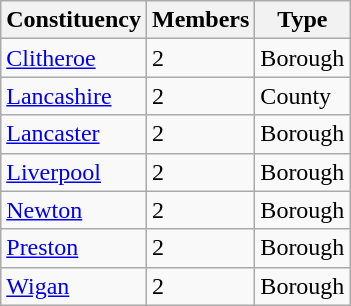<table class="wikitable sortable">
<tr>
<th>Constituency</th>
<th>Members</th>
<th>Type</th>
</tr>
<tr>
<td><a href='#'>Clitheroe</a></td>
<td>2</td>
<td>Borough</td>
</tr>
<tr>
<td><a href='#'>Lancashire</a></td>
<td>2</td>
<td>County</td>
</tr>
<tr>
<td><a href='#'>Lancaster</a></td>
<td>2</td>
<td>Borough</td>
</tr>
<tr>
<td><a href='#'>Liverpool</a></td>
<td>2</td>
<td>Borough</td>
</tr>
<tr>
<td><a href='#'>Newton</a></td>
<td>2</td>
<td>Borough</td>
</tr>
<tr>
<td><a href='#'>Preston</a></td>
<td>2</td>
<td>Borough</td>
</tr>
<tr>
<td><a href='#'>Wigan</a></td>
<td>2</td>
<td>Borough</td>
</tr>
</table>
